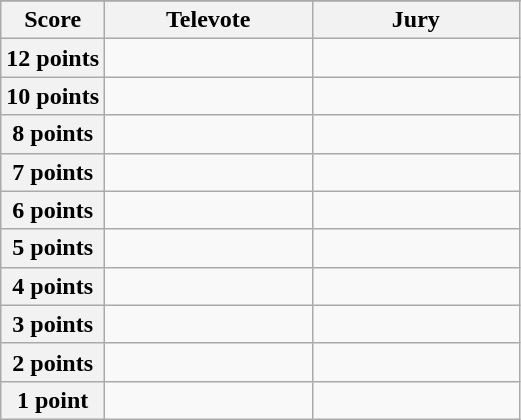<table class="wikitable">
<tr>
</tr>
<tr>
<th scope="col" width="20%">Score</th>
<th scope="col" width="40%">Televote</th>
<th scope="col" width="40%">Jury</th>
</tr>
<tr>
<th scope="row">12 points</th>
<td></td>
<td></td>
</tr>
<tr>
<th scope="row">10 points</th>
<td></td>
<td></td>
</tr>
<tr>
<th scope="row">8 points</th>
<td></td>
<td></td>
</tr>
<tr>
<th scope="row">7 points</th>
<td></td>
<td></td>
</tr>
<tr>
<th scope="row">6 points</th>
<td></td>
<td></td>
</tr>
<tr>
<th scope="row">5 points</th>
<td></td>
<td></td>
</tr>
<tr>
<th scope="row">4 points</th>
<td></td>
<td></td>
</tr>
<tr>
<th scope="row">3 points</th>
<td></td>
<td></td>
</tr>
<tr>
<th scope="row">2 points</th>
<td></td>
<td></td>
</tr>
<tr>
<th scope="row">1 point</th>
<td></td>
<td></td>
</tr>
</table>
